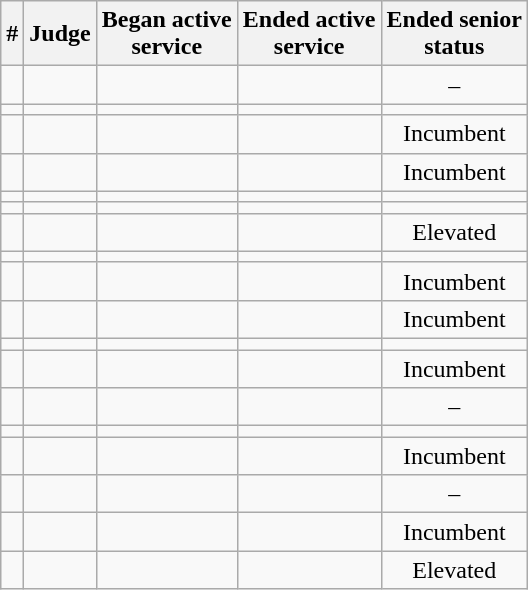<table class="sortable wikitable">
<tr>
<th>#</th>
<th>Judge</th>
<th>Began active<br>service</th>
<th>Ended active<br>service</th>
<th>Ended senior<br>status</th>
</tr>
<tr>
<td></td>
<td></td>
<td></td>
<td></td>
<td align="center">–</td>
</tr>
<tr>
<td></td>
<td></td>
<td></td>
<td></td>
<td></td>
</tr>
<tr>
<td></td>
<td></td>
<td></td>
<td></td>
<td align="center">Incumbent</td>
</tr>
<tr>
<td></td>
<td></td>
<td></td>
<td></td>
<td align="center">Incumbent</td>
</tr>
<tr>
<td></td>
<td></td>
<td></td>
<td></td>
<td></td>
</tr>
<tr>
<td></td>
<td></td>
<td></td>
<td></td>
<td></td>
</tr>
<tr>
<td></td>
<td></td>
<td></td>
<td></td>
<td align="center">Elevated</td>
</tr>
<tr>
<td></td>
<td></td>
<td></td>
<td></td>
<td></td>
</tr>
<tr>
<td></td>
<td></td>
<td></td>
<td></td>
<td align="center">Incumbent</td>
</tr>
<tr>
<td></td>
<td></td>
<td></td>
<td></td>
<td align="center">Incumbent</td>
</tr>
<tr>
<td></td>
<td></td>
<td></td>
<td></td>
<td></td>
</tr>
<tr>
<td></td>
<td></td>
<td></td>
<td></td>
<td align="center">Incumbent</td>
</tr>
<tr>
<td></td>
<td></td>
<td></td>
<td></td>
<td align="center">–</td>
</tr>
<tr>
<td></td>
<td></td>
<td></td>
<td></td>
<td></td>
</tr>
<tr>
<td></td>
<td></td>
<td></td>
<td></td>
<td align="center">Incumbent</td>
</tr>
<tr>
<td></td>
<td></td>
<td></td>
<td></td>
<td align="center">–</td>
</tr>
<tr>
<td></td>
<td></td>
<td></td>
<td></td>
<td align="center">Incumbent</td>
</tr>
<tr>
<td></td>
<td></td>
<td></td>
<td></td>
<td align="center">Elevated</td>
</tr>
</table>
